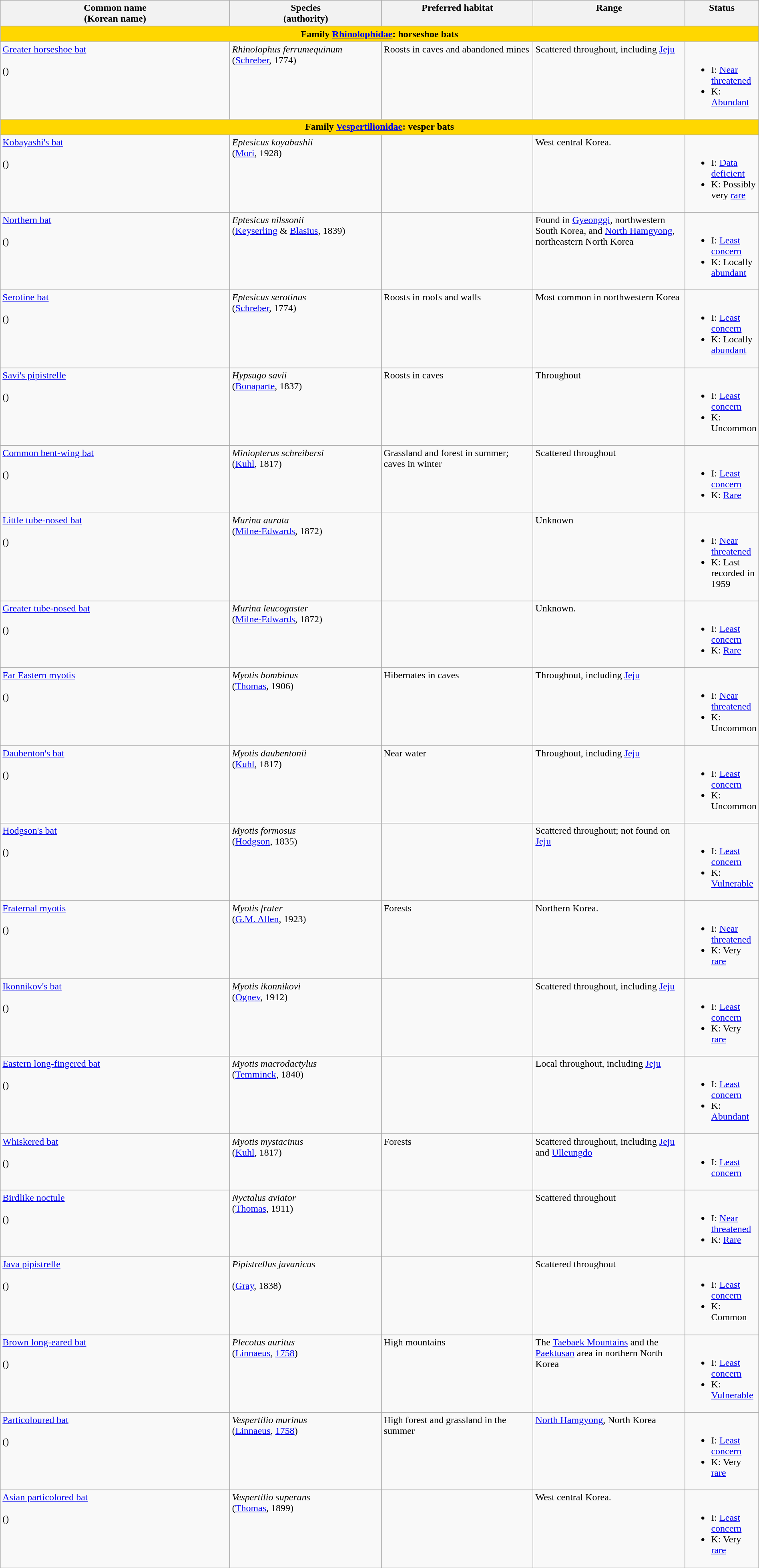<table width=100% class="wikitable" style="text-align:left;">
<tr valign="top">
<th>Common name<br>(Korean name)</th>
<th width="20%">Species<br>(authority)</th>
<th width="20%">Preferred habitat</th>
<th width="20%">Range</th>
<th width="15em">Status</th>
</tr>
<tr>
<td style="text-align:center;background:gold;" colspan=5><strong>Family <a href='#'>Rhinolophidae</a>: horseshoe bats</strong></td>
</tr>
<tr valign="top">
<td><a href='#'>Greater horseshoe bat</a><br>
<br>()</td>
<td><em>Rhinolophus ferrumequinum</em><br>(<a href='#'>Schreber</a>, 1774)</td>
<td>Roosts in caves and abandoned mines</td>
<td>Scattered throughout, including <a href='#'>Jeju</a></td>
<td><br><ul><li>I: <a href='#'>Near threatened</a></li><li>K: <a href='#'>Abundant</a></li></ul></td>
</tr>
<tr>
<td style="text-align:center;background:gold;" colspan=5><strong>Family <a href='#'>Vespertilionidae</a>: vesper bats</strong></td>
</tr>
<tr valign="top">
<td><a href='#'>Kobayashi's bat</a><br><br>()</td>
<td><em>Eptesicus koyabashii</em><br>(<a href='#'>Mori</a>, 1928)</td>
<td></td>
<td>West central Korea.</td>
<td><br><ul><li>I: <a href='#'>Data deficient</a></li><li>K: Possibly very <a href='#'>rare</a></li></ul></td>
</tr>
<tr valign="top">
<td><a href='#'>Northern bat</a><br>
<br>()</td>
<td><em>Eptesicus nilssonii</em><br>(<a href='#'>Keyserling</a> & <a href='#'>Blasius</a>, 1839)</td>
<td></td>
<td>Found in <a href='#'>Gyeonggi</a>, northwestern South Korea, and <a href='#'>North Hamgyong</a>, northeastern North Korea</td>
<td><br><ul><li>I: <a href='#'>Least concern</a></li><li>K: Locally <a href='#'>abundant</a></li></ul></td>
</tr>
<tr valign="top">
<td><a href='#'>Serotine bat</a><br>
<br>()</td>
<td><em>Eptesicus serotinus</em><br>(<a href='#'>Schreber</a>, 1774)</td>
<td>Roosts in roofs and walls</td>
<td>Most common in northwestern Korea</td>
<td><br><ul><li>I: <a href='#'>Least concern</a></li><li>K: Locally <a href='#'>abundant</a></li></ul></td>
</tr>
<tr valign="top">
<td><a href='#'>Savi's pipistrelle</a><br>
<br>()</td>
<td><em>Hypsugo savii</em><br>(<a href='#'>Bonaparte</a>, 1837)</td>
<td>Roosts in caves</td>
<td>Throughout</td>
<td><br><ul><li>I: <a href='#'>Least concern</a></li><li>K: Uncommon</li></ul></td>
</tr>
<tr valign="top">
<td><a href='#'>Common bent-wing bat</a><br>
<br>()</td>
<td><em>Miniopterus schreibersi</em><br>(<a href='#'>Kuhl</a>, 1817)</td>
<td>Grassland and forest in summer; caves in winter</td>
<td>Scattered throughout</td>
<td><br><ul><li>I: <a href='#'>Least concern</a></li><li>K: <a href='#'>Rare</a></li></ul></td>
</tr>
<tr valign="top">
<td><a href='#'>Little tube-nosed bat</a><br><br>()</td>
<td><em>Murina aurata</em><br>(<a href='#'>Milne-Edwards</a>, 1872)</td>
<td></td>
<td>Unknown</td>
<td><br><ul><li>I: <a href='#'>Near threatened</a></li><li>K: Last recorded in 1959</li></ul></td>
</tr>
<tr valign="top">
<td><a href='#'>Greater tube-nosed bat</a><br>
<br>()</td>
<td><em>Murina leucogaster</em><br>(<a href='#'>Milne-Edwards</a>, 1872)</td>
<td></td>
<td>Unknown.</td>
<td><br><ul><li>I: <a href='#'>Least concern</a></li><li>K: <a href='#'>Rare</a></li></ul></td>
</tr>
<tr valign="top">
<td><a href='#'>Far Eastern myotis</a><br><br>()</td>
<td><em>Myotis bombinus</em><br>(<a href='#'>Thomas</a>, 1906)</td>
<td>Hibernates in caves</td>
<td>Throughout, including <a href='#'>Jeju</a></td>
<td><br><ul><li>I: <a href='#'>Near threatened</a></li><li>K: Uncommon</li></ul></td>
</tr>
<tr valign="top">
<td><a href='#'>Daubenton's bat</a><br>
<br>()</td>
<td><em>Myotis daubentonii</em><br>(<a href='#'>Kuhl</a>, 1817)</td>
<td>Near water</td>
<td>Throughout, including <a href='#'>Jeju</a></td>
<td><br><ul><li>I: <a href='#'>Least concern</a></li><li>K: Uncommon</li></ul></td>
</tr>
<tr valign="top">
<td><a href='#'>Hodgson's bat</a><br>
<br>()</td>
<td><em>Myotis formosus</em><br>(<a href='#'>Hodgson</a>, 1835)</td>
<td></td>
<td>Scattered throughout; not found on <a href='#'>Jeju</a></td>
<td><br><ul><li>I: <a href='#'>Least concern</a></li><li>K: <a href='#'>Vulnerable</a></li></ul></td>
</tr>
<tr valign="top">
<td><a href='#'>Fraternal myotis</a><br><br>()</td>
<td><em>Myotis frater</em><br>(<a href='#'>G.M. Allen</a>, 1923)</td>
<td>Forests</td>
<td>Northern Korea.</td>
<td><br><ul><li>I: <a href='#'>Near threatened</a></li><li>K: Very <a href='#'>rare</a></li></ul></td>
</tr>
<tr valign="top">
<td><a href='#'>Ikonnikov's bat</a><br><br>()</td>
<td><em>Myotis ikonnikovi</em><br>(<a href='#'>Ognev</a>, 1912)</td>
<td></td>
<td>Scattered throughout, including <a href='#'>Jeju</a></td>
<td><br><ul><li>I: <a href='#'>Least concern</a></li><li>K: Very <a href='#'>rare</a></li></ul></td>
</tr>
<tr valign="top">
<td><a href='#'>Eastern long-fingered bat</a><br><br>()</td>
<td><em>Myotis macrodactylus</em><br>(<a href='#'>Temminck</a>, 1840)</td>
<td></td>
<td>Local throughout, including <a href='#'>Jeju</a></td>
<td><br><ul><li>I: <a href='#'>Least concern</a></li><li>K: <a href='#'>Abundant</a></li></ul></td>
</tr>
<tr valign="top">
<td><a href='#'>Whiskered bat</a><br>
<br>()</td>
<td><em>Myotis mystacinus</em><br>(<a href='#'>Kuhl</a>, 1817)</td>
<td>Forests</td>
<td>Scattered throughout, including <a href='#'>Jeju</a> and <a href='#'>Ulleungdo</a></td>
<td><br><ul><li>I: <a href='#'>Least concern</a></li></ul></td>
</tr>
<tr valign="top">
<td><a href='#'>Birdlike noctule</a><br><br>()</td>
<td><em>Nyctalus aviator</em><br>(<a href='#'>Thomas</a>, 1911)</td>
<td></td>
<td>Scattered throughout</td>
<td><br><ul><li>I: <a href='#'>Near threatened</a></li><li>K: <a href='#'>Rare</a></li></ul></td>
</tr>
<tr valign="top">
<td><a href='#'>Java pipistrelle</a><br><br>()</td>
<td><em>Pipistrellus javanicus</em><br><br>(<a href='#'>Gray</a>, 1838)</td>
<td></td>
<td>Scattered throughout</td>
<td><br><ul><li>I: <a href='#'>Least concern</a></li><li>K: Common</li></ul></td>
</tr>
<tr valign="top">
<td><a href='#'>Brown long-eared bat</a><br>
<br>()</td>
<td><em>Plecotus auritus</em><br>(<a href='#'>Linnaeus</a>, <a href='#'>1758</a>)</td>
<td>High mountains</td>
<td>The <a href='#'>Taebaek Mountains</a> and the <a href='#'>Paektusan</a> area in northern North Korea</td>
<td><br><ul><li>I: <a href='#'>Least concern</a></li><li>K: <a href='#'>Vulnerable</a></li></ul></td>
</tr>
<tr valign="top">
<td><a href='#'>Particoloured bat</a><br>
<br>()</td>
<td><em>Vespertilio murinus</em><br>(<a href='#'>Linnaeus</a>, <a href='#'>1758</a>)</td>
<td>High forest and grassland in the summer</td>
<td><a href='#'>North Hamgyong</a>, North Korea</td>
<td><br><ul><li>I: <a href='#'>Least concern</a></li><li>K: Very <a href='#'>rare</a></li></ul></td>
</tr>
<tr valign="top">
<td><a href='#'>Asian particolored bat</a><br><br>()</td>
<td><em>Vespertilio superans</em><br>(<a href='#'>Thomas</a>, 1899)</td>
<td></td>
<td>West central Korea.</td>
<td><br><ul><li>I: <a href='#'>Least concern</a></li><li>K: Very <a href='#'>rare</a></li></ul></td>
</tr>
</table>
